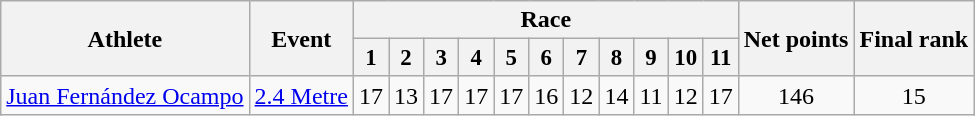<table class="wikitable" border="1">
<tr>
<th rowspan="2">Athlete</th>
<th rowspan="2">Event</th>
<th colspan=11>Race</th>
<th rowspan=2>Net points</th>
<th rowspan=2>Final rank</th>
</tr>
<tr style="font-size:95%">
<th>1</th>
<th>2</th>
<th>3</th>
<th>4</th>
<th>5</th>
<th>6</th>
<th>7</th>
<th>8</th>
<th>9</th>
<th>10</th>
<th>11</th>
</tr>
<tr align=center>
<td align=left><a href='#'>Juan Fernández Ocampo</a></td>
<td align=left><a href='#'>2.4 Metre</a></td>
<td>17</td>
<td>13</td>
<td>17</td>
<td>17</td>
<td>17</td>
<td>16</td>
<td>12</td>
<td>14</td>
<td>11</td>
<td>12</td>
<td>17</td>
<td>146</td>
<td>15</td>
</tr>
</table>
